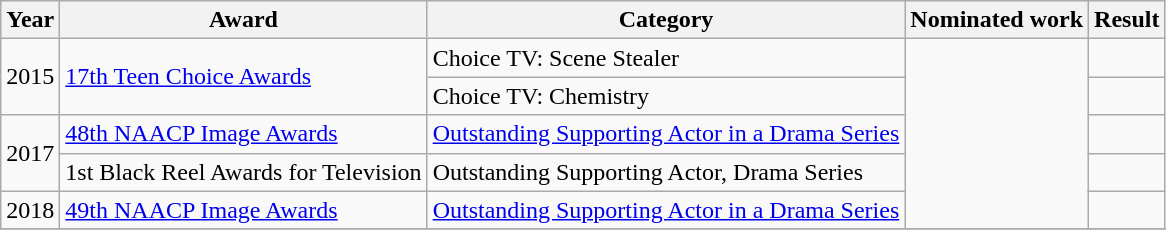<table class="wikitable sortable">
<tr>
<th>Year</th>
<th>Award</th>
<th>Category</th>
<th>Nominated work</th>
<th>Result</th>
</tr>
<tr>
<td rowspan="2">2015</td>
<td rowspan="2"><a href='#'>17th Teen Choice Awards</a></td>
<td>Choice TV: Scene Stealer</td>
<td rowspan="5"></td>
<td></td>
</tr>
<tr>
<td>Choice TV: Chemistry </td>
<td></td>
</tr>
<tr>
<td rowspan="2">2017</td>
<td><a href='#'>48th NAACP Image Awards</a></td>
<td><a href='#'>Outstanding Supporting Actor in a Drama Series</a></td>
<td></td>
</tr>
<tr>
<td>1st Black Reel Awards for Television</td>
<td>Outstanding Supporting Actor, Drama Series</td>
<td></td>
</tr>
<tr>
<td>2018</td>
<td><a href='#'>49th NAACP Image Awards</a></td>
<td><a href='#'>Outstanding Supporting Actor in a Drama Series</a></td>
<td></td>
</tr>
<tr>
</tr>
</table>
